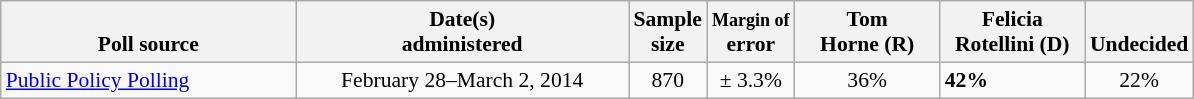<table class="wikitable" style="font-size:90%">
<tr valign= bottom>
<th style="width:190px;">Poll source</th>
<th style="width:215px;">Date(s)<br>administered</th>
<th class=small>Sample<br>size</th>
<th class=small><small>Margin of</small><br>error</th>
<th style="width:90px;">Tom<br>Horne (R)</th>
<th style="width:90px;">Felicia<br>Rotellini (D)</th>
<th style="width:40px;">Undecided</th>
</tr>
<tr>
<td><a href='#'>Public Policy Polling</a></td>
<td align=center>February 28–March 2, 2014</td>
<td align=center>870</td>
<td align=center>± 3.3%</td>
<td align=center>36%</td>
<td><strong>42%</strong></td>
<td align=center>22%</td>
</tr>
</table>
